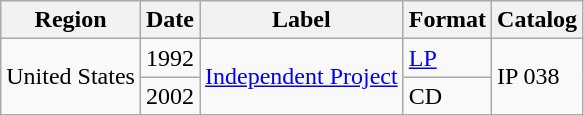<table class="wikitable">
<tr>
<th>Region</th>
<th>Date</th>
<th>Label</th>
<th>Format</th>
<th>Catalog</th>
</tr>
<tr>
<td rowspan="2">United States</td>
<td>1992</td>
<td rowspan="2"><a href='#'>Independent Project</a></td>
<td><a href='#'>LP</a></td>
<td rowspan="2">IP 038</td>
</tr>
<tr>
<td>2002</td>
<td>CD</td>
</tr>
</table>
